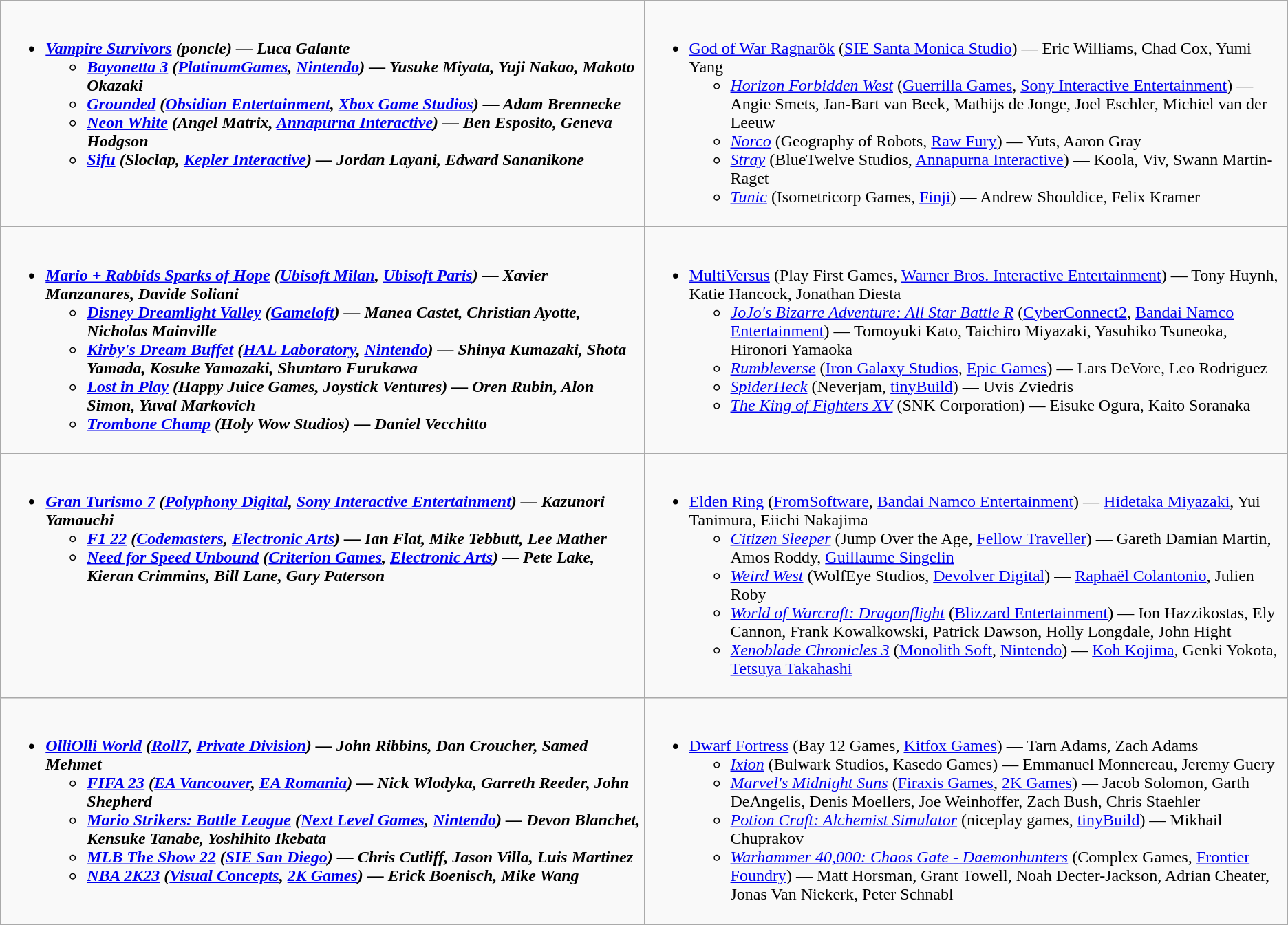<table class="wikitable">
<tr>
<td valign="top" width="50%"><br><ul><li><strong><em><a href='#'>Vampire Survivors</a><em> (poncle) — Luca Galante<strong><ul><li></em><a href='#'>Bayonetta 3</a><em> (<a href='#'>PlatinumGames</a>, <a href='#'>Nintendo</a>) — Yusuke Miyata, Yuji Nakao, Makoto Okazaki</li><li></em><a href='#'>Grounded</a><em> (<a href='#'>Obsidian Entertainment</a>, <a href='#'>Xbox Game Studios</a>) — Adam Brennecke</li><li></em><a href='#'>Neon White</a><em> (Angel Matrix, <a href='#'>Annapurna Interactive</a>) — Ben Esposito, Geneva Hodgson</li><li></em><a href='#'>Sifu</a><em> (Sloclap, <a href='#'>Kepler Interactive</a>) — Jordan Layani, Edward Sananikone</li></ul></li></ul></td>
<td valign="top" width="50%"><br><ul><li></em></strong><a href='#'>God of War Ragnarök</a></em> (<a href='#'>SIE Santa Monica Studio</a>) — Eric Williams, Chad Cox, Yumi Yang</strong><ul><li><em><a href='#'>Horizon Forbidden West</a></em> (<a href='#'>Guerrilla Games</a>, <a href='#'>Sony Interactive Entertainment</a>) — Angie Smets, Jan-Bart van Beek, Mathijs de Jonge, Joel Eschler, Michiel van der Leeuw</li><li><em><a href='#'>Norco</a></em> (Geography of Robots, <a href='#'>Raw Fury</a>) — Yuts, Aaron Gray</li><li><em><a href='#'>Stray</a></em> (BlueTwelve Studios, <a href='#'>Annapurna Interactive</a>) — Koola, Viv, Swann Martin-Raget</li><li><em><a href='#'>Tunic</a></em> (Isometricorp Games, <a href='#'>Finji</a>) — Andrew Shouldice, Felix Kramer</li></ul></li></ul></td>
</tr>
<tr>
<td valign="top" width="50%"><br><ul><li><strong><em><a href='#'>Mario + Rabbids Sparks of Hope</a><em> (<a href='#'>Ubisoft Milan</a>, <a href='#'>Ubisoft Paris</a>) — Xavier Manzanares, Davide Soliani<strong><ul><li></em><a href='#'>Disney Dreamlight Valley</a><em> (<a href='#'>Gameloft</a>) — Manea Castet, Christian Ayotte, Nicholas Mainville</li><li></em><a href='#'>Kirby's Dream Buffet</a><em> (<a href='#'>HAL Laboratory</a>, <a href='#'>Nintendo</a>) — Shinya Kumazaki, Shota Yamada, Kosuke Yamazaki, Shuntaro Furukawa</li><li></em><a href='#'>Lost in Play</a><em> (Happy Juice Games, Joystick Ventures) — Oren Rubin, Alon Simon, Yuval Markovich</li><li></em><a href='#'>Trombone Champ</a><em> (Holy Wow Studios) — Daniel Vecchitto</li></ul></li></ul></td>
<td valign="top" width="50%"><br><ul><li></em></strong><a href='#'>MultiVersus</a></em> (Play First Games, <a href='#'>Warner Bros. Interactive Entertainment</a>) — Tony Huynh, Katie Hancock, Jonathan Diesta</strong><ul><li><em><a href='#'>JoJo's Bizarre Adventure: All Star Battle R</a></em> (<a href='#'>CyberConnect2</a>, <a href='#'>Bandai Namco Entertainment</a>) — Tomoyuki Kato, Taichiro Miyazaki, Yasuhiko Tsuneoka, Hironori Yamaoka</li><li><em><a href='#'>Rumbleverse</a></em> (<a href='#'>Iron Galaxy Studios</a>, <a href='#'>Epic Games</a>) — Lars DeVore, Leo Rodriguez</li><li><em><a href='#'>SpiderHeck</a></em> (Neverjam, <a href='#'>tinyBuild</a>) — Uvis Zviedris</li><li><em><a href='#'>The King of Fighters XV</a></em> (SNK Corporation) — Eisuke Ogura, Kaito Soranaka</li></ul></li></ul></td>
</tr>
<tr>
<td valign="top" width="50%"><br><ul><li><strong><em><a href='#'>Gran Turismo 7</a><em> (<a href='#'>Polyphony Digital</a>, <a href='#'>Sony Interactive Entertainment</a>) — Kazunori Yamauchi<strong><ul><li></em><a href='#'>F1 22</a><em> (<a href='#'>Codemasters</a>, <a href='#'>Electronic Arts</a>) — Ian Flat, Mike Tebbutt, Lee Mather</li><li></em><a href='#'>Need for Speed Unbound</a><em> (<a href='#'>Criterion Games</a>, <a href='#'>Electronic Arts</a>) — Pete Lake, Kieran Crimmins, Bill Lane, Gary Paterson</li></ul></li></ul></td>
<td valign="top" width="50%"><br><ul><li></em></strong><a href='#'>Elden Ring</a></em> (<a href='#'>FromSoftware</a>, <a href='#'>Bandai Namco Entertainment</a>) — <a href='#'>Hidetaka Miyazaki</a>, Yui Tanimura, Eiichi Nakajima</strong><ul><li><em><a href='#'>Citizen Sleeper</a></em> (Jump Over the Age, <a href='#'>Fellow Traveller</a>) — Gareth Damian Martin, Amos Roddy, <a href='#'>Guillaume Singelin</a></li><li><em><a href='#'>Weird West</a></em> (WolfEye Studios, <a href='#'>Devolver Digital</a>) — <a href='#'>Raphaël Colantonio</a>, Julien Roby</li><li><em><a href='#'>World of Warcraft: Dragonflight</a></em> (<a href='#'>Blizzard Entertainment</a>) — Ion Hazzikostas, Ely Cannon, Frank Kowalkowski, Patrick Dawson, Holly Longdale, John Hight</li><li><em><a href='#'>Xenoblade Chronicles 3</a></em> (<a href='#'>Monolith Soft</a>, <a href='#'>Nintendo</a>) — <a href='#'>Koh Kojima</a>, Genki Yokota, <a href='#'>Tetsuya Takahashi</a></li></ul></li></ul></td>
</tr>
<tr>
<td valign="top" width="50%"><br><ul><li><strong><em><a href='#'>OlliOlli World</a><em> (<a href='#'>Roll7</a>, <a href='#'>Private Division</a>) — John Ribbins, Dan Croucher, Samed Mehmet<strong><ul><li></em><a href='#'>FIFA 23</a><em> (<a href='#'>EA Vancouver</a>, <a href='#'>EA Romania</a>) — Nick Wlodyka, Garreth Reeder, John Shepherd</li><li></em><a href='#'>Mario Strikers: Battle League</a><em> (<a href='#'>Next Level Games</a>, <a href='#'>Nintendo</a>) — Devon Blanchet, Kensuke Tanabe, Yoshihito Ikebata</li><li></em><a href='#'>MLB The Show 22</a><em> (<a href='#'>SIE San Diego</a>) — Chris Cutliff, Jason Villa, Luis Martinez</li><li></em><a href='#'>NBA 2K23</a><em> (<a href='#'>Visual Concepts</a>, <a href='#'>2K Games</a>) — Erick Boenisch, Mike Wang</li></ul></li></ul></td>
<td valign="top" width="50%"><br><ul><li></em></strong><a href='#'>Dwarf Fortress</a></em> (Bay 12 Games, <a href='#'>Kitfox Games</a>) — Tarn Adams, Zach Adams</strong><ul><li><em><a href='#'>Ixion</a></em> (Bulwark Studios, Kasedo Games) — Emmanuel Monnereau, Jeremy Guery</li><li><em><a href='#'>Marvel's Midnight Suns</a></em> (<a href='#'>Firaxis Games</a>, <a href='#'>2K Games</a>) — Jacob Solomon, Garth DeAngelis, Denis Moellers, Joe Weinhoffer, Zach Bush, Chris Staehler</li><li><em><a href='#'>Potion Craft: Alchemist Simulator</a></em> (niceplay games, <a href='#'>tinyBuild</a>) — Mikhail Chuprakov</li><li><em><a href='#'>Warhammer 40,000: Chaos Gate - Daemonhunters</a></em> (Complex Games, <a href='#'>Frontier Foundry</a>) — Matt Horsman, Grant Towell, Noah Decter-Jackson, Adrian Cheater, Jonas Van Niekerk, Peter Schnabl</li></ul></li></ul></td>
</tr>
</table>
